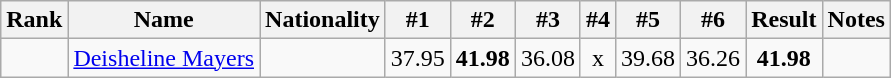<table class="wikitable sortable" style="text-align:center">
<tr>
<th>Rank</th>
<th>Name</th>
<th>Nationality</th>
<th>#1</th>
<th>#2</th>
<th>#3</th>
<th>#4</th>
<th>#5</th>
<th>#6</th>
<th>Result</th>
<th>Notes</th>
</tr>
<tr>
<td></td>
<td align=left><a href='#'>Deisheline Mayers</a></td>
<td align=left></td>
<td>37.95</td>
<td><strong>41.98</strong></td>
<td>36.08</td>
<td>x</td>
<td>39.68</td>
<td>36.26</td>
<td><strong>41.98</strong></td>
<td></td>
</tr>
</table>
